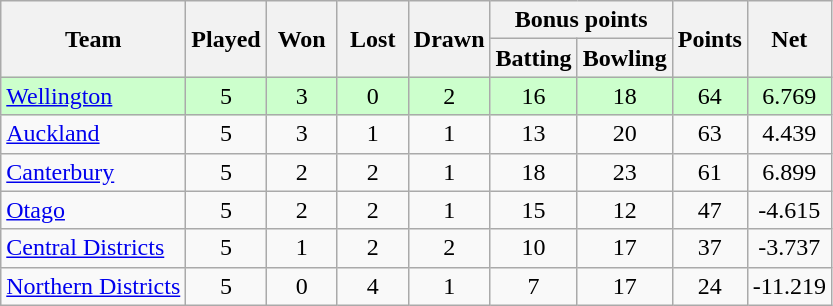<table class="wikitable" style="text-align:center;">
<tr>
<th rowspan="2">Team</th>
<th style="width:40px;" rowspan="2">Played</th>
<th style="width:40px;" rowspan="2">Won</th>
<th style="width:40px;" rowspan="2">Lost</th>
<th style="width:40px;" rowspan="2">Drawn</th>
<th style="width:40px;" colspan="2">Bonus points</th>
<th style="width:40px;" rowspan="2">Points</th>
<th style="width:40px;" rowspan="2">Net </th>
</tr>
<tr>
<th style="width:40px;">Batting</th>
<th style="width:40px;">Bowling</th>
</tr>
<tr style="background:#cfc">
<td style="text-align:left;"><a href='#'>Wellington</a></td>
<td>5</td>
<td>3</td>
<td>0</td>
<td>2</td>
<td>16</td>
<td>18</td>
<td>64</td>
<td>6.769</td>
</tr>
<tr>
<td style="text-align:left;"><a href='#'>Auckland</a></td>
<td>5</td>
<td>3</td>
<td>1</td>
<td>1</td>
<td>13</td>
<td>20</td>
<td>63</td>
<td>4.439</td>
</tr>
<tr>
<td style="text-align:left;"><a href='#'>Canterbury</a></td>
<td>5</td>
<td>2</td>
<td>2</td>
<td>1</td>
<td>18</td>
<td>23</td>
<td>61</td>
<td>6.899</td>
</tr>
<tr>
<td style="text-align:left;"><a href='#'>Otago</a></td>
<td>5</td>
<td>2</td>
<td>2</td>
<td>1</td>
<td>15</td>
<td>12</td>
<td>47</td>
<td>-4.615</td>
</tr>
<tr>
<td style="text-align:left;"><a href='#'>Central Districts</a></td>
<td>5</td>
<td>1</td>
<td>2</td>
<td>2</td>
<td>10</td>
<td>17</td>
<td>37</td>
<td>-3.737</td>
</tr>
<tr>
<td style="text-align:left;"><a href='#'>Northern Districts</a></td>
<td>5</td>
<td>0</td>
<td>4</td>
<td>1</td>
<td>7</td>
<td>17</td>
<td>24</td>
<td>-11.219</td>
</tr>
</table>
